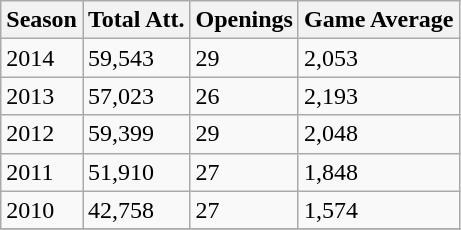<table class="wikitable">
<tr>
<th>Season</th>
<th>Total Att.</th>
<th>Openings</th>
<th>Game Average</th>
</tr>
<tr>
<td>2014</td>
<td>59,543</td>
<td>29</td>
<td>2,053</td>
</tr>
<tr>
<td>2013</td>
<td>57,023</td>
<td>26</td>
<td>2,193</td>
</tr>
<tr>
<td>2012</td>
<td>59,399</td>
<td>29</td>
<td>2,048</td>
</tr>
<tr>
<td>2011</td>
<td>51,910</td>
<td>27</td>
<td>1,848</td>
</tr>
<tr>
<td>2010</td>
<td>42,758</td>
<td>27</td>
<td>1,574</td>
</tr>
<tr>
</tr>
</table>
